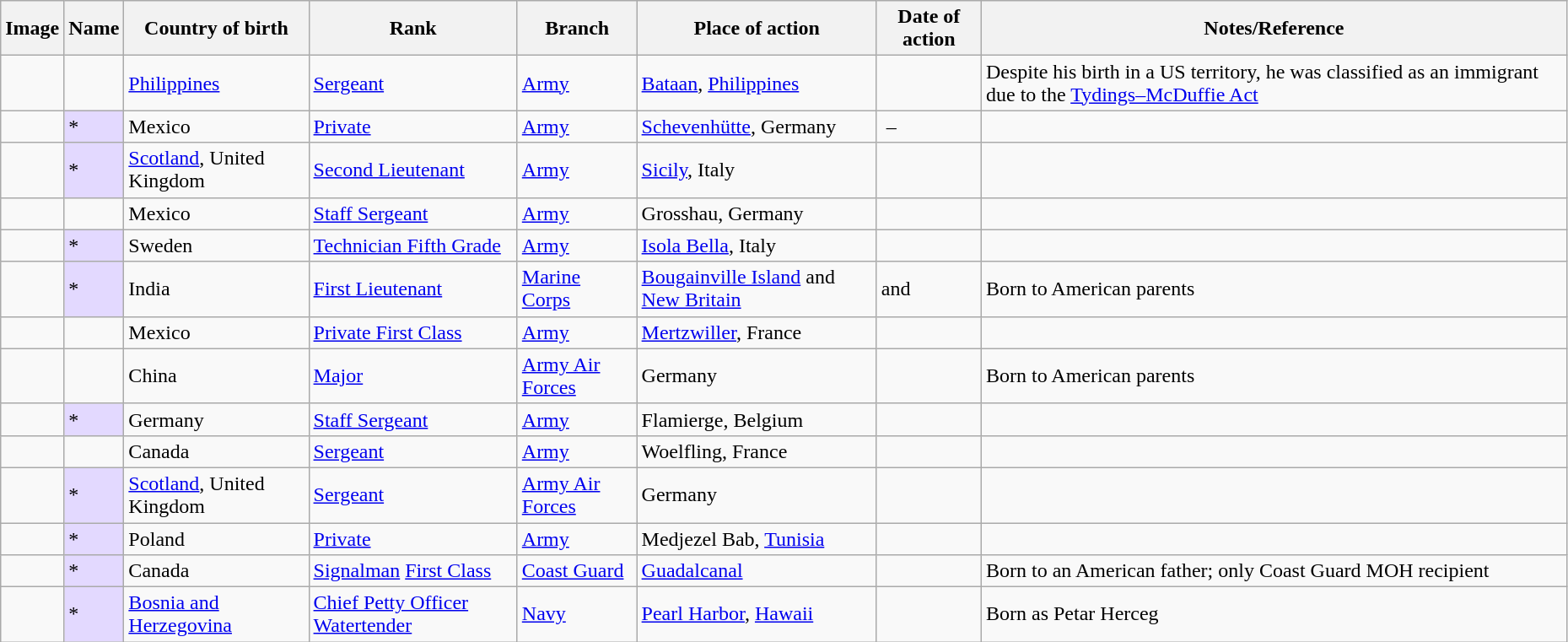<table class="wikitable sortable" style="width:98%;">
<tr>
<th class="unsortable">Image</th>
<th>Name</th>
<th>Country of birth</th>
<th>Rank</th>
<th>Branch</th>
<th>Place of action</th>
<th>Date of action</th>
<th class="unsortable">Notes/Reference</th>
</tr>
<tr>
<td></td>
<td></td>
<td><a href='#'>Philippines</a></td>
<td><a href='#'>Sergeant</a></td>
<td><a href='#'>Army</a></td>
<td><a href='#'>Bataan</a>, <a href='#'>Philippines</a></td>
<td></td>
<td>Despite his birth in a US territory, he was classified as an immigrant due to the <a href='#'>Tydings–McDuffie Act</a></td>
</tr>
<tr>
<td></td>
<td style="background:#e3d9ff;">*</td>
<td>Mexico</td>
<td><a href='#'>Private</a></td>
<td><a href='#'>Army</a></td>
<td><a href='#'>Schevenhütte</a>, Germany</td>
<td> – </td>
<td></td>
</tr>
<tr>
<td></td>
<td style="background:#e3d9ff;">*</td>
<td><a href='#'>Scotland</a>, United Kingdom</td>
<td><a href='#'>Second Lieutenant</a></td>
<td><a href='#'>Army</a></td>
<td><a href='#'>Sicily</a>, Italy</td>
<td></td>
<td></td>
</tr>
<tr>
<td></td>
<td></td>
<td>Mexico</td>
<td><a href='#'>Staff Sergeant</a></td>
<td><a href='#'>Army</a></td>
<td>Grosshau, Germany</td>
<td></td>
<td></td>
</tr>
<tr>
<td></td>
<td style="background:#e3d9ff;">*</td>
<td>Sweden</td>
<td><a href='#'>Technician Fifth Grade</a></td>
<td><a href='#'>Army</a></td>
<td><a href='#'>Isola Bella</a>, Italy</td>
<td></td>
<td></td>
</tr>
<tr>
<td></td>
<td style="background:#e3d9ff;">*</td>
<td>India</td>
<td><a href='#'>First Lieutenant</a></td>
<td><a href='#'>Marine Corps</a></td>
<td><a href='#'>Bougainville Island</a> and <a href='#'>New Britain</a></td>
<td> and </td>
<td>Born to American parents</td>
</tr>
<tr>
<td></td>
<td></td>
<td>Mexico</td>
<td><a href='#'>Private First Class</a></td>
<td><a href='#'>Army</a></td>
<td><a href='#'>Mertzwiller</a>, France</td>
<td></td>
<td></td>
</tr>
<tr>
<td></td>
<td></td>
<td>China</td>
<td><a href='#'>Major</a></td>
<td><a href='#'>Army Air Forces</a></td>
<td>Germany</td>
<td></td>
<td>Born to American parents</td>
</tr>
<tr>
<td></td>
<td style="background:#e3d9ff;">*</td>
<td>Germany</td>
<td><a href='#'>Staff Sergeant</a></td>
<td><a href='#'>Army</a></td>
<td>Flamierge, Belgium</td>
<td></td>
<td></td>
</tr>
<tr>
<td></td>
<td></td>
<td>Canada</td>
<td><a href='#'>Sergeant</a></td>
<td><a href='#'>Army</a></td>
<td>Woelfling, France</td>
<td></td>
<td></td>
</tr>
<tr>
<td></td>
<td style="background:#e3d9ff;">*</td>
<td><a href='#'>Scotland</a>, United Kingdom</td>
<td><a href='#'>Sergeant</a></td>
<td><a href='#'>Army Air Forces</a></td>
<td>Germany</td>
<td></td>
<td></td>
</tr>
<tr>
<td></td>
<td style="background:#e3d9ff;">*</td>
<td>Poland</td>
<td><a href='#'>Private</a></td>
<td><a href='#'>Army</a></td>
<td>Medjezel Bab, <a href='#'>Tunisia</a></td>
<td></td>
<td></td>
</tr>
<tr>
<td></td>
<td style="background:#e3d9ff;">*</td>
<td>Canada</td>
<td><a href='#'>Signalman</a> <a href='#'>First Class</a></td>
<td><a href='#'>Coast Guard</a></td>
<td><a href='#'>Guadalcanal</a></td>
<td></td>
<td>Born to an American father; only Coast Guard MOH recipient</td>
</tr>
<tr>
<td></td>
<td style="background:#e3d9ff;">*</td>
<td><a href='#'>Bosnia and Herzegovina</a></td>
<td><a href='#'>Chief Petty Officer</a> <a href='#'>Watertender</a></td>
<td><a href='#'>Navy</a></td>
<td><a href='#'>Pearl Harbor</a>, <a href='#'>Hawaii</a></td>
<td></td>
<td>Born as Petar Herceg</td>
</tr>
</table>
